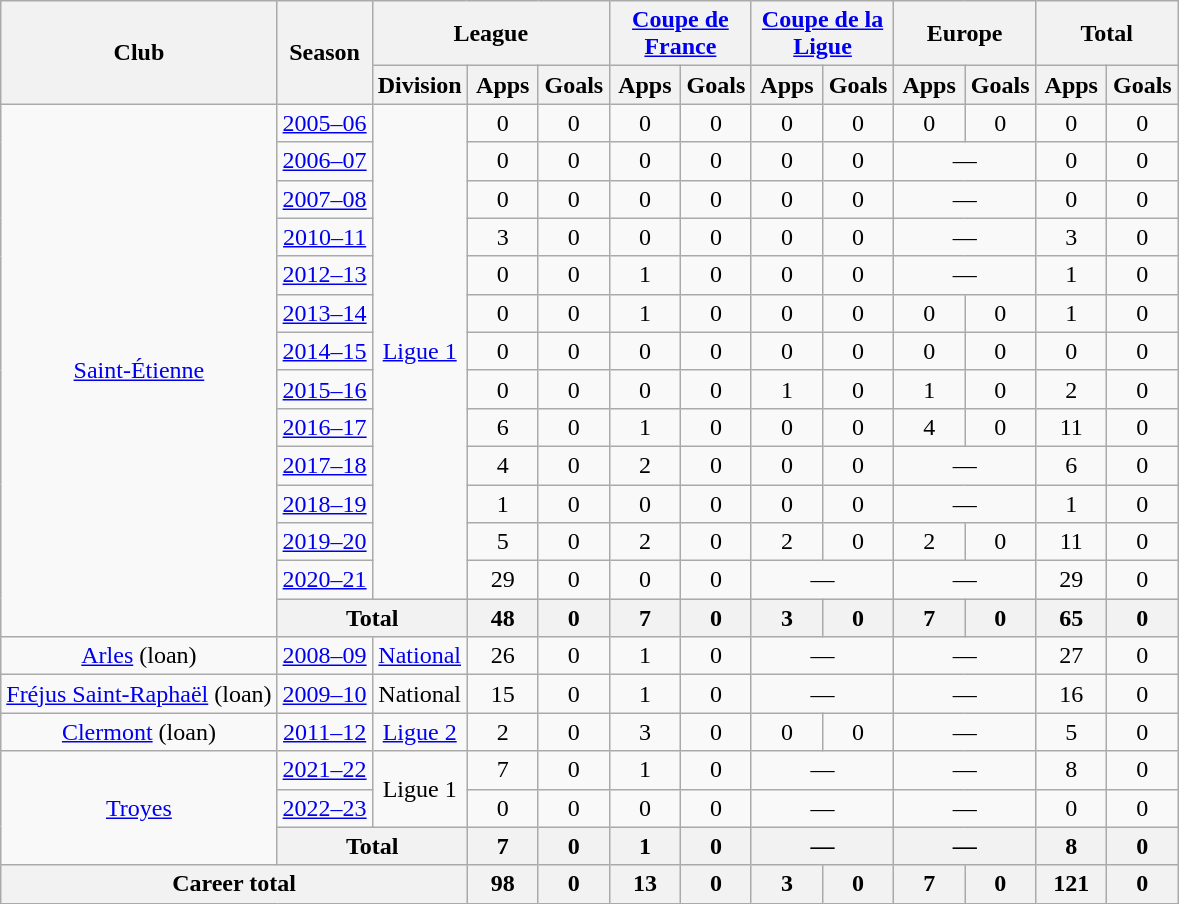<table class="wikitable" style="text-align: center;">
<tr>
<th rowspan="2">Club</th>
<th rowspan="2">Season</th>
<th colspan="3">League</th>
<th colspan="2"><a href='#'>Coupe de France</a></th>
<th colspan="2"><a href='#'>Coupe de la Ligue</a></th>
<th colspan="2">Europe</th>
<th colspan="2">Total</th>
</tr>
<tr>
<th>Division</th>
<th width="40">Apps</th>
<th width="40">Goals</th>
<th width="40">Apps</th>
<th width="40">Goals</th>
<th width="40">Apps</th>
<th width="40">Goals</th>
<th width="40">Apps</th>
<th width="40">Goals</th>
<th width="40">Apps</th>
<th width="40">Goals</th>
</tr>
<tr>
<td rowspan="14"><a href='#'>Saint-Étienne</a></td>
<td><a href='#'>2005–06</a></td>
<td rowspan="13"><a href='#'>Ligue 1</a></td>
<td>0</td>
<td>0</td>
<td>0</td>
<td>0</td>
<td>0</td>
<td>0</td>
<td>0</td>
<td>0</td>
<td>0</td>
<td>0</td>
</tr>
<tr>
<td><a href='#'>2006–07</a></td>
<td>0</td>
<td>0</td>
<td>0</td>
<td>0</td>
<td>0</td>
<td>0</td>
<td colspan="2">—</td>
<td>0</td>
<td>0</td>
</tr>
<tr>
<td><a href='#'>2007–08</a></td>
<td>0</td>
<td>0</td>
<td>0</td>
<td>0</td>
<td>0</td>
<td>0</td>
<td colspan="2">—</td>
<td>0</td>
<td>0</td>
</tr>
<tr>
<td><a href='#'>2010–11</a></td>
<td>3</td>
<td>0</td>
<td>0</td>
<td>0</td>
<td>0</td>
<td>0</td>
<td colspan="2">—</td>
<td>3</td>
<td>0</td>
</tr>
<tr>
<td><a href='#'>2012–13</a></td>
<td>0</td>
<td>0</td>
<td>1</td>
<td>0</td>
<td>0</td>
<td>0</td>
<td colspan="2">—</td>
<td>1</td>
<td>0</td>
</tr>
<tr>
<td><a href='#'>2013–14</a></td>
<td>0</td>
<td>0</td>
<td>1</td>
<td>0</td>
<td>0</td>
<td>0</td>
<td>0</td>
<td>0</td>
<td>1</td>
<td>0</td>
</tr>
<tr>
<td><a href='#'>2014–15</a></td>
<td>0</td>
<td>0</td>
<td>0</td>
<td>0</td>
<td>0</td>
<td>0</td>
<td>0</td>
<td>0</td>
<td>0</td>
<td>0</td>
</tr>
<tr>
<td><a href='#'>2015–16</a></td>
<td>0</td>
<td>0</td>
<td>0</td>
<td>0</td>
<td>1</td>
<td>0</td>
<td>1</td>
<td>0</td>
<td>2</td>
<td>0</td>
</tr>
<tr>
<td><a href='#'>2016–17</a></td>
<td>6</td>
<td>0</td>
<td>1</td>
<td>0</td>
<td>0</td>
<td>0</td>
<td>4</td>
<td>0</td>
<td>11</td>
<td>0</td>
</tr>
<tr>
<td><a href='#'>2017–18</a></td>
<td>4</td>
<td>0</td>
<td>2</td>
<td>0</td>
<td>0</td>
<td>0</td>
<td colspan="2">—</td>
<td>6</td>
<td>0</td>
</tr>
<tr>
<td><a href='#'>2018–19</a></td>
<td>1</td>
<td>0</td>
<td>0</td>
<td>0</td>
<td>0</td>
<td>0</td>
<td colspan="2">—</td>
<td>1</td>
<td>0</td>
</tr>
<tr>
<td><a href='#'>2019–20</a></td>
<td>5</td>
<td>0</td>
<td>2</td>
<td>0</td>
<td>2</td>
<td>0</td>
<td>2</td>
<td>0</td>
<td>11</td>
<td>0</td>
</tr>
<tr>
<td><a href='#'>2020–21</a></td>
<td>29</td>
<td>0</td>
<td>0</td>
<td>0</td>
<td colspan="2">—</td>
<td colspan="2">—</td>
<td>29</td>
<td>0</td>
</tr>
<tr>
<th colspan="2">Total</th>
<th>48</th>
<th>0</th>
<th>7</th>
<th>0</th>
<th>3</th>
<th>0</th>
<th>7</th>
<th>0</th>
<th>65</th>
<th>0</th>
</tr>
<tr>
<td><a href='#'>Arles</a> (loan)</td>
<td><a href='#'>2008–09</a></td>
<td><a href='#'>National</a></td>
<td>26</td>
<td>0</td>
<td>1</td>
<td>0</td>
<td colspan="2">—</td>
<td colspan="2">—</td>
<td>27</td>
<td>0</td>
</tr>
<tr>
<td><a href='#'>Fréjus Saint-Raphaël</a> (loan)</td>
<td><a href='#'>2009–10</a></td>
<td>National</td>
<td>15</td>
<td>0</td>
<td>1</td>
<td>0</td>
<td colspan="2">—</td>
<td colspan="2">—</td>
<td>16</td>
<td>0</td>
</tr>
<tr>
<td><a href='#'>Clermont</a> (loan)</td>
<td><a href='#'>2011–12</a></td>
<td><a href='#'>Ligue 2</a></td>
<td>2</td>
<td>0</td>
<td>3</td>
<td>0</td>
<td>0</td>
<td>0</td>
<td colspan="2">—</td>
<td>5</td>
<td>0</td>
</tr>
<tr>
<td rowspan="3"><a href='#'>Troyes</a></td>
<td><a href='#'>2021–22</a></td>
<td rowspan="2">Ligue 1</td>
<td>7</td>
<td>0</td>
<td>1</td>
<td>0</td>
<td colspan="2">—</td>
<td colspan="2">—</td>
<td>8</td>
<td>0</td>
</tr>
<tr>
<td><a href='#'>2022–23</a></td>
<td>0</td>
<td>0</td>
<td>0</td>
<td>0</td>
<td colspan="2">—</td>
<td colspan="2">—</td>
<td>0</td>
<td>0</td>
</tr>
<tr>
<th colspan="2">Total</th>
<th>7</th>
<th>0</th>
<th>1</th>
<th>0</th>
<th colspan="2">—</th>
<th colspan="2">—</th>
<th>8</th>
<th>0</th>
</tr>
<tr>
<th colspan="3">Career total</th>
<th>98</th>
<th>0</th>
<th>13</th>
<th>0</th>
<th>3</th>
<th>0</th>
<th>7</th>
<th>0</th>
<th>121</th>
<th>0</th>
</tr>
</table>
